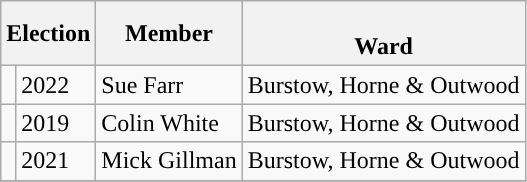<table class="wikitable">
<tr>
<th colspan="2">Election</th>
<th>Member</th>
<th><br>Ward</th>
</tr>
<tr>
<td style="background-color: "></td>
<td>2022</td>
<td>Sue Farr</td>
<td>Burstow, Horne & Outwood</td>
</tr>
<tr>
<td style="background-color: "></td>
<td>2019</td>
<td>Colin White</td>
<td>Burstow, Horne & Outwood</td>
</tr>
<tr>
<td style="background-color: "></td>
<td>2021</td>
<td>Mick Gillman</td>
<td>Burstow, Horne & Outwood</td>
</tr>
<tr>
</tr>
</table>
